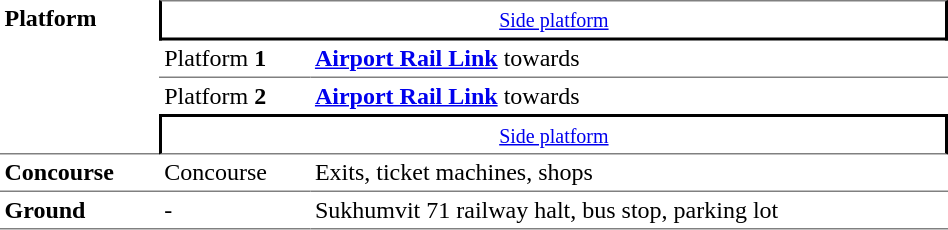<table width=50% table border=0 cellspacing=0 cellpadding=3>
<tr>
<td style="border-bottom:solid 1px gray;" rowspan=5 valign=top><strong>Platform<br></strong></td>
</tr>
<tr>
<td style="border-top:solid 1px gray;border-right:solid 2px black;border-left:solid 2px black;border-bottom:solid 2px black;text-align:center;" colspan=2><small><a href='#'>Side platform</a></small></td>
</tr>
<tr>
<td style="border-bottom:solid 1px gray;">Platform <span><strong>1</strong></span></td>
<td style="border-bottom:solid 1px gray;"><a href='#'><span><span><strong>Airport Rail Link</strong></span></span></a> towards </td>
</tr>
<tr>
<td>Platform <span><strong>2</strong></span></td>
<td><a href='#'><span><span><strong>Airport Rail Link</strong></span></span></a> towards </td>
</tr>
<tr>
<td style="border-top:solid 2px black;border-right:solid 2px black;border-left:solid 2px black;border-bottom:solid 1px gray;text-align:center;" colspan=2><small><a href='#'>Side platform</a></small></td>
</tr>
<tr>
<td style="border-bottom:solid 1px gray;" rowspan=1 valign=top><strong>Concourse<br></strong></td>
<td style="border-bottom:solid 1px gray;" valign=top>Concourse</td>
<td style="border-bottom:solid 1px gray;" valign=top>Exits, ticket machines, shops</td>
</tr>
<tr>
<td style="border-bottom:solid 1px gray;" rowspan=1 valign=top><strong>Ground</strong></td>
<td style="border-bottom:solid 1px gray;" valign=top>-</td>
<td style="border-bottom:solid 1px gray;" valign=top>Sukhumvit 71 railway halt, bus stop, parking lot</td>
</tr>
</table>
